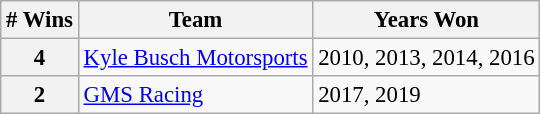<table class="wikitable" style="font-size: 95%;">
<tr>
<th># Wins</th>
<th>Team</th>
<th>Years Won</th>
</tr>
<tr>
<th>4</th>
<td><a href='#'>Kyle Busch Motorsports</a></td>
<td>2010, 2013, 2014, 2016</td>
</tr>
<tr>
<th>2</th>
<td><a href='#'>GMS Racing</a></td>
<td>2017, 2019</td>
</tr>
</table>
